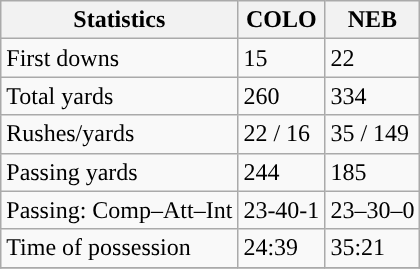<table class="wikitable" style="float: left;">
<tr>
<th>Statistics</th>
<th>COLO</th>
<th>NEB</th>
</tr>
<tr>
<td>First downs</td>
<td>15</td>
<td>22</td>
</tr>
<tr>
<td>Total yards</td>
<td>260</td>
<td>334</td>
</tr>
<tr>
<td>Rushes/yards</td>
<td>22 / 16</td>
<td>35 / 149</td>
</tr>
<tr>
<td>Passing yards</td>
<td>244</td>
<td>185</td>
</tr>
<tr>
<td>Passing: Comp–Att–Int</td>
<td>23-40-1</td>
<td>23–30–0</td>
</tr>
<tr>
<td>Time of possession</td>
<td>24:39</td>
<td>35:21</td>
</tr>
<tr>
</tr>
</table>
